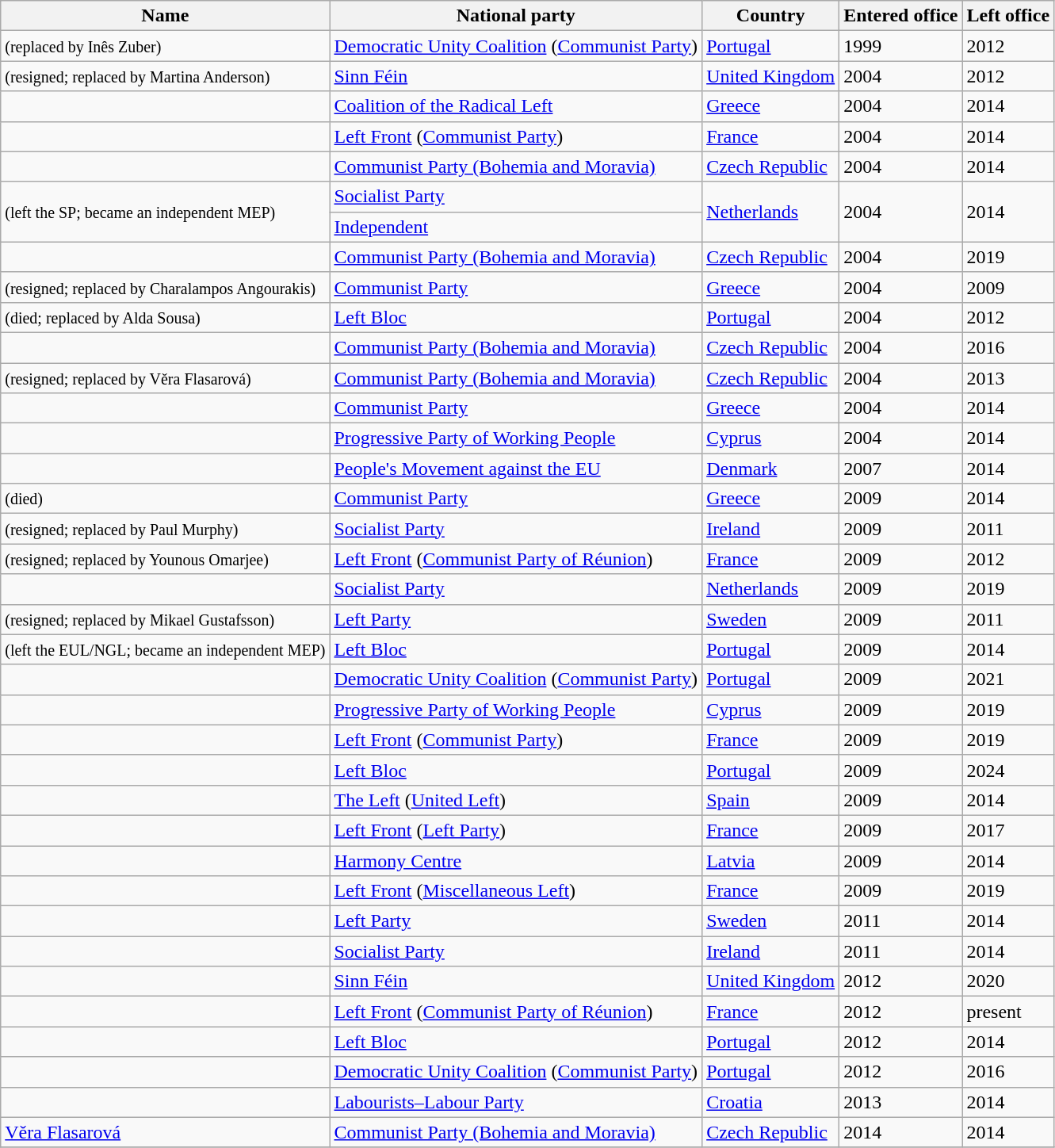<table class="sortable wikitable">
<tr>
<th>Name</th>
<th>National party</th>
<th>Country</th>
<th>Entered office</th>
<th>Left office</th>
</tr>
<tr>
<td> <small>(replaced by Inês Zuber)</small></td>
<td> <a href='#'>Democratic Unity Coalition</a> (<a href='#'>Communist Party</a>)</td>
<td> <a href='#'>Portugal</a></td>
<td>1999</td>
<td>2012</td>
</tr>
<tr>
<td> <small>(resigned; replaced by Martina Anderson)</small></td>
<td> <a href='#'>Sinn Féin</a></td>
<td> <a href='#'>United Kingdom</a></td>
<td>2004</td>
<td>2012</td>
</tr>
<tr>
<td></td>
<td> <a href='#'>Coalition of the Radical Left</a> </td>
<td> <a href='#'>Greece</a></td>
<td>2004</td>
<td>2014</td>
</tr>
<tr>
<td></td>
<td> <a href='#'>Left Front</a> (<a href='#'>Communist Party</a>)</td>
<td> <a href='#'>France</a></td>
<td>2004</td>
<td>2014</td>
</tr>
<tr>
<td></td>
<td> <a href='#'>Communist Party (Bohemia and Moravia)</a></td>
<td> <a href='#'>Czech Republic</a></td>
<td>2004</td>
<td>2014</td>
</tr>
<tr>
<td rowspan="2"> <small>(left the SP; became an independent MEP)</small></td>
<td> <a href='#'>Socialist Party</a> </td>
<td rowspan="2"> <a href='#'>Netherlands</a></td>
<td rowspan="2">2004</td>
<td rowspan="2">2014</td>
</tr>
<tr>
<td>  <a href='#'>Independent</a> </td>
</tr>
<tr>
<td></td>
<td> <a href='#'>Communist Party (Bohemia and Moravia)</a></td>
<td> <a href='#'>Czech Republic</a></td>
<td>2004</td>
<td>2019</td>
</tr>
<tr>
<td> <small>(resigned; replaced by Charalampos Angourakis)</small></td>
<td> <a href='#'>Communist Party</a></td>
<td> <a href='#'>Greece</a></td>
<td>2004</td>
<td>2009</td>
</tr>
<tr>
<td> <small>(died; replaced by Alda Sousa)</small></td>
<td> <a href='#'>Left Bloc</a></td>
<td> <a href='#'>Portugal</a></td>
<td>2004</td>
<td>2012</td>
</tr>
<tr>
<td></td>
<td> <a href='#'>Communist Party (Bohemia and Moravia)</a></td>
<td> <a href='#'>Czech Republic</a></td>
<td>2004</td>
<td>2016</td>
</tr>
<tr>
<td> <small>(resigned; replaced by Věra Flasarová)</small></td>
<td> <a href='#'>Communist Party (Bohemia and Moravia)</a></td>
<td> <a href='#'>Czech Republic</a></td>
<td>2004</td>
<td>2013</td>
</tr>
<tr>
<td></td>
<td> <a href='#'>Communist Party</a></td>
<td> <a href='#'>Greece</a></td>
<td>2004</td>
<td>2014</td>
</tr>
<tr>
<td></td>
<td> <a href='#'>Progressive Party of Working People</a></td>
<td> <a href='#'>Cyprus</a></td>
<td>2004</td>
<td>2014</td>
</tr>
<tr>
<td></td>
<td> <a href='#'>People's Movement against the EU</a></td>
<td> <a href='#'>Denmark</a></td>
<td>2007</td>
<td>2014</td>
</tr>
<tr>
<td> <small>(died)</small></td>
<td> <a href='#'>Communist Party</a></td>
<td> <a href='#'>Greece</a></td>
<td>2009</td>
<td>2014</td>
</tr>
<tr>
<td> <small>(resigned; replaced by Paul Murphy)</small></td>
<td> <a href='#'>Socialist Party</a></td>
<td> <a href='#'>Ireland</a></td>
<td>2009</td>
<td>2011</td>
</tr>
<tr>
<td> <small>(resigned; replaced by Younous Omarjee)</small></td>
<td> <a href='#'>Left Front</a> (<a href='#'>Communist Party of Réunion</a>)</td>
<td> <a href='#'>France</a></td>
<td>2009</td>
<td>2012</td>
</tr>
<tr>
<td></td>
<td> <a href='#'>Socialist Party</a></td>
<td> <a href='#'>Netherlands</a></td>
<td>2009</td>
<td>2019</td>
</tr>
<tr>
<td> <small>(resigned; replaced by Mikael Gustafsson)</small></td>
<td> <a href='#'>Left Party</a></td>
<td> <a href='#'>Sweden</a></td>
<td>2009</td>
<td>2011</td>
</tr>
<tr>
<td> <small>(left the EUL/NGL; became an independent MEP)</small></td>
<td> <a href='#'>Left Bloc</a> </td>
<td> <a href='#'>Portugal</a></td>
<td>2009</td>
<td>2014</td>
</tr>
<tr>
<td></td>
<td> <a href='#'>Democratic Unity Coalition</a> (<a href='#'>Communist Party</a>)</td>
<td> <a href='#'>Portugal</a></td>
<td>2009</td>
<td>2021</td>
</tr>
<tr>
<td></td>
<td> <a href='#'>Progressive Party of Working People</a></td>
<td> <a href='#'>Cyprus</a></td>
<td>2009</td>
<td>2019</td>
</tr>
<tr>
<td></td>
<td> <a href='#'>Left Front</a> (<a href='#'>Communist Party</a>)</td>
<td> <a href='#'>France</a></td>
<td>2009</td>
<td>2019</td>
</tr>
<tr>
<td></td>
<td> <a href='#'>Left Bloc</a></td>
<td> <a href='#'>Portugal</a></td>
<td>2009</td>
<td>2024</td>
</tr>
<tr>
<td></td>
<td> <a href='#'>The Left</a> (<a href='#'>United Left</a>)</td>
<td> <a href='#'>Spain</a></td>
<td>2009</td>
<td>2014</td>
</tr>
<tr>
<td></td>
<td> <a href='#'>Left Front</a> (<a href='#'>Left Party</a>)</td>
<td> <a href='#'>France</a></td>
<td>2009</td>
<td>2017</td>
</tr>
<tr>
<td></td>
<td> <a href='#'>Harmony Centre</a></td>
<td> <a href='#'>Latvia</a></td>
<td>2009</td>
<td>2014</td>
</tr>
<tr>
<td></td>
<td> <a href='#'>Left Front</a> (<a href='#'>Miscellaneous Left</a>)</td>
<td> <a href='#'>France</a></td>
<td>2009</td>
<td>2019</td>
</tr>
<tr>
<td></td>
<td> <a href='#'>Left Party</a></td>
<td> <a href='#'>Sweden</a></td>
<td>2011</td>
<td>2014</td>
</tr>
<tr>
<td></td>
<td> <a href='#'>Socialist Party</a></td>
<td> <a href='#'>Ireland</a></td>
<td>2011</td>
<td>2014</td>
</tr>
<tr>
<td></td>
<td> <a href='#'>Sinn Féin</a></td>
<td> <a href='#'>United Kingdom</a></td>
<td>2012</td>
<td>2020</td>
</tr>
<tr>
<td></td>
<td> <a href='#'>Left Front</a> (<a href='#'>Communist Party of Réunion</a>)</td>
<td> <a href='#'>France</a></td>
<td>2012</td>
<td>present</td>
</tr>
<tr>
<td></td>
<td> <a href='#'>Left Bloc</a></td>
<td> <a href='#'>Portugal</a></td>
<td>2012</td>
<td>2014</td>
</tr>
<tr>
<td></td>
<td> <a href='#'>Democratic Unity Coalition</a> (<a href='#'>Communist Party</a>)</td>
<td> <a href='#'>Portugal</a></td>
<td>2012</td>
<td>2016</td>
</tr>
<tr>
<td></td>
<td> <a href='#'>Labourists–Labour Party</a></td>
<td> <a href='#'>Croatia</a></td>
<td>2013</td>
<td>2014</td>
</tr>
<tr>
<td><a href='#'>Věra Flasarová</a></td>
<td> <a href='#'>Communist Party (Bohemia and Moravia)</a></td>
<td> <a href='#'>Czech Republic</a></td>
<td>2014</td>
<td>2014</td>
</tr>
<tr>
</tr>
</table>
